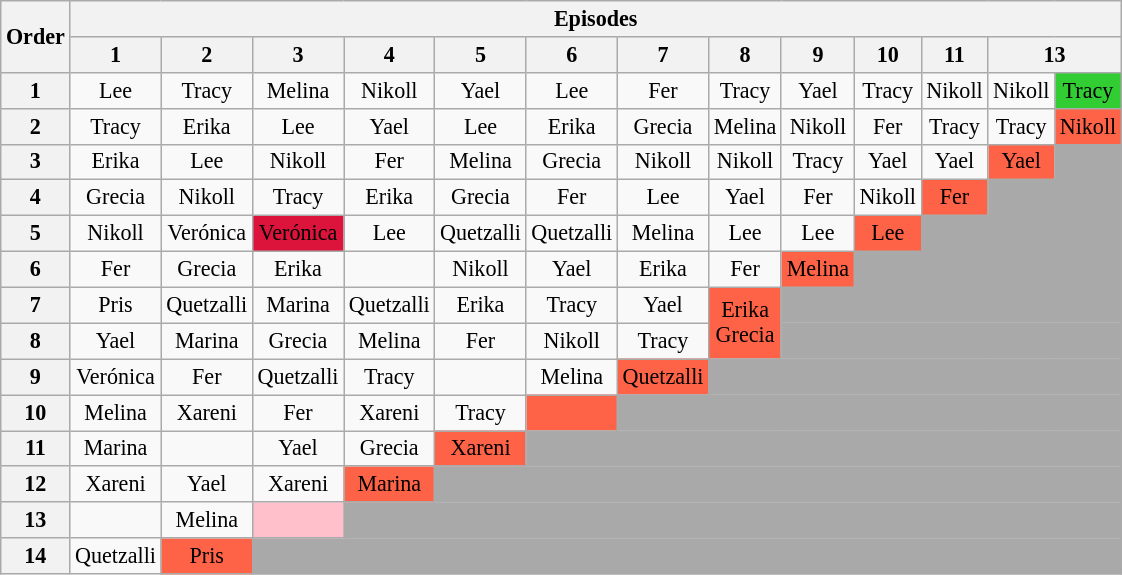<table class="wikitable" style="text-align:center; font-size:92%">
<tr>
<th rowspan=2>Order</th>
<th colspan=13>Episodes</th>
</tr>
<tr>
<th>1</th>
<th>2</th>
<th>3</th>
<th>4</th>
<th>5</th>
<th>6</th>
<th>7</th>
<th>8</th>
<th>9</th>
<th>10</th>
<th>11</th>
<th colspan=2>13</th>
</tr>
<tr>
<th>1</th>
<td>Lee</td>
<td>Tracy</td>
<td>Melina</td>
<td>Nikoll</td>
<td>Yael</td>
<td>Lee</td>
<td>Fer</td>
<td>Tracy</td>
<td>Yael</td>
<td>Tracy</td>
<td>Nikoll</td>
<td>Nikoll</td>
<td bgcolor="limegreen">Tracy</td>
</tr>
<tr>
<th>2</th>
<td>Tracy</td>
<td>Erika</td>
<td>Lee</td>
<td>Yael</td>
<td>Lee</td>
<td>Erika</td>
<td>Grecia</td>
<td>Melina</td>
<td>Nikoll</td>
<td>Fer</td>
<td>Tracy</td>
<td>Tracy</td>
<td bgcolor="tomato">Nikoll</td>
</tr>
<tr>
<th>3</th>
<td>Erika</td>
<td>Lee</td>
<td>Nikoll</td>
<td>Fer</td>
<td>Melina</td>
<td>Grecia</td>
<td>Nikoll</td>
<td>Nikoll</td>
<td>Tracy</td>
<td>Yael</td>
<td>Yael</td>
<td bgcolor="tomato">Yael</td>
<td bgcolor="A9A9A9"></td>
</tr>
<tr>
<th>4</th>
<td>Grecia</td>
<td>Nikoll</td>
<td>Tracy</td>
<td>Erika</td>
<td>Grecia</td>
<td>Fer</td>
<td>Lee</td>
<td>Yael</td>
<td>Fer</td>
<td>Nikoll</td>
<td bgcolor="tomato">Fer</td>
<td colspan=2 bgcolor="A9A9A9"></td>
</tr>
<tr>
<th>5</th>
<td>Nikoll</td>
<td>Verónica</td>
<td style="background:crimson;"><span> Verónica </span></td>
<td>Lee</td>
<td>Quetzalli</td>
<td>Quetzalli</td>
<td>Melina</td>
<td>Lee</td>
<td>Lee</td>
<td bgcolor="tomato">Lee</td>
<td colspan=3 bgcolor="A9A9A9"></td>
</tr>
<tr>
<th>6</th>
<td>Fer</td>
<td>Grecia</td>
<td>Erika</td>
<td></td>
<td>Nikoll</td>
<td>Yael</td>
<td>Erika</td>
<td>Fer</td>
<td bgcolor="tomato">Melina</td>
<td colspan=4 bgcolor="A9A9A9"></td>
</tr>
<tr>
<th>7</th>
<td>Pris</td>
<td>Quetzalli</td>
<td>Marina</td>
<td>Quetzalli</td>
<td>Erika</td>
<td>Tracy</td>
<td>Yael</td>
<td bgcolor="tomato" rowspan="2">Erika<br>Grecia</td>
<td colspan=5 bgcolor="A9A9A9"></td>
</tr>
<tr>
<th>8</th>
<td>Yael</td>
<td>Marina</td>
<td>Grecia</td>
<td>Melina</td>
<td>Fer</td>
<td>Nikoll</td>
<td>Tracy</td>
<td colspan=5 bgcolor="A9A9A9"></td>
</tr>
<tr>
<th>9</th>
<td>Verónica</td>
<td>Fer</td>
<td>Quetzalli</td>
<td>Tracy</td>
<td></td>
<td>Melina</td>
<td bgcolor="tomato">Quetzalli</td>
<td colspan=6 bgcolor="A9A9A9"></td>
</tr>
<tr>
<th>10</th>
<td>Melina</td>
<td>Xareni</td>
<td>Fer</td>
<td>Xareni</td>
<td>Tracy</td>
<td bgcolor="tomato"></td>
<td colspan=7 bgcolor="A9A9A9"></td>
</tr>
<tr>
<th>11</th>
<td>Marina</td>
<td></td>
<td>Yael</td>
<td>Grecia</td>
<td bgcolor="tomato">Xareni</td>
<td colspan=8 bgcolor="A9A9A9"></td>
</tr>
<tr>
<th>12</th>
<td>Xareni</td>
<td>Yael</td>
<td>Xareni</td>
<td bgcolor="tomato">Marina</td>
<td colspan=9 bgcolor="A9A9A9"></td>
</tr>
<tr>
<th>13</th>
<td></td>
<td>Melina</td>
<td bgcolor="pink"></td>
<td colspan=10 bgcolor="A9A9A9"></td>
</tr>
<tr>
<th>14</th>
<td>Quetzalli</td>
<td bgcolor="tomato">Pris</td>
<td colspan=11 bgcolor="A9A9A9"></td>
</tr>
</table>
